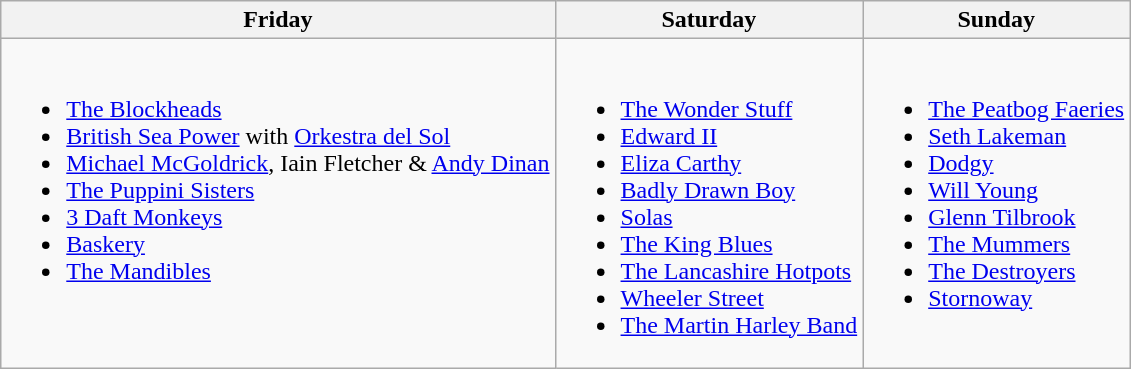<table class="wikitable">
<tr>
<th>Friday</th>
<th>Saturday</th>
<th>Sunday</th>
</tr>
<tr valign="top">
<td><br><ul><li><a href='#'>The Blockheads</a></li><li><a href='#'>British Sea Power</a> with <a href='#'>Orkestra del Sol</a></li><li><a href='#'>Michael McGoldrick</a>, Iain Fletcher & <a href='#'>Andy Dinan</a></li><li><a href='#'>The Puppini Sisters</a></li><li><a href='#'>3 Daft Monkeys</a></li><li><a href='#'>Baskery</a></li><li><a href='#'>The Mandibles</a></li></ul></td>
<td><br><ul><li><a href='#'>The Wonder Stuff</a></li><li><a href='#'>Edward II</a></li><li><a href='#'>Eliza Carthy</a></li><li><a href='#'>Badly Drawn Boy</a></li><li><a href='#'>Solas</a></li><li><a href='#'>The King Blues</a></li><li><a href='#'>The Lancashire Hotpots</a></li><li><a href='#'>Wheeler Street</a></li><li><a href='#'>The Martin Harley Band</a></li></ul></td>
<td><br><ul><li><a href='#'>The Peatbog Faeries</a></li><li><a href='#'>Seth Lakeman</a></li><li><a href='#'>Dodgy</a></li><li><a href='#'>Will Young</a></li><li><a href='#'>Glenn Tilbrook</a></li><li><a href='#'>The Mummers</a></li><li><a href='#'>The Destroyers</a></li><li><a href='#'>Stornoway</a></li></ul></td>
</tr>
</table>
